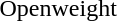<table>
<tr>
<td>Openweight</td>
<td></td>
<td></td>
<td></td>
</tr>
</table>
